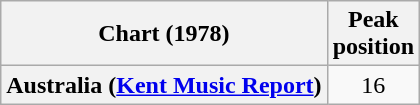<table class="wikitable sortable plainrowheaders" style="text-align:center">
<tr>
<th>Chart (1978)</th>
<th>Peak<br>position</th>
</tr>
<tr>
<th scope = "row">Australia (<a href='#'>Kent Music Report</a>)</th>
<td>16</td>
</tr>
</table>
